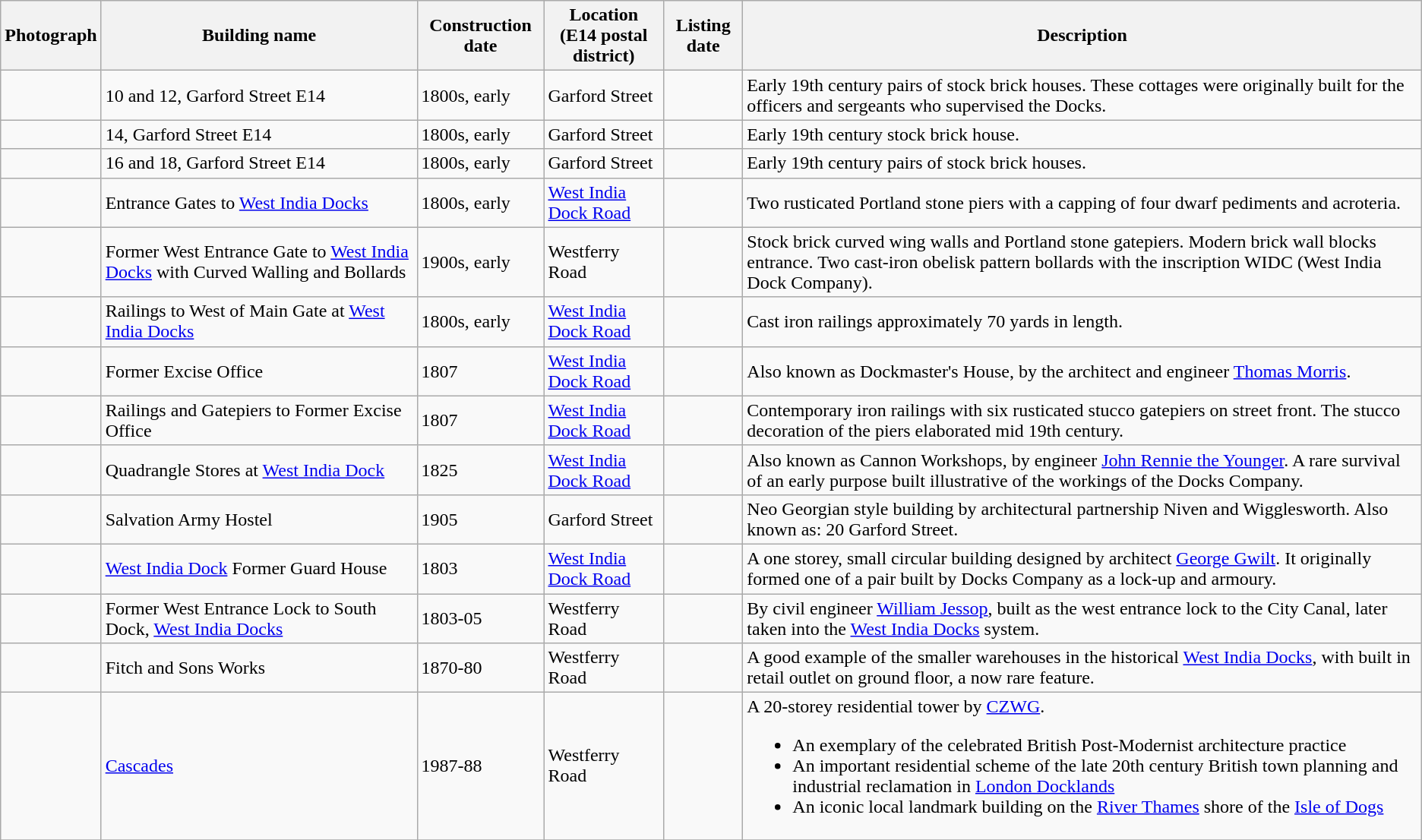<table class="wikitable sortable">
<tr>
<th class="unsortable">Photograph</th>
<th>Building name</th>
<th>Construction date</th>
<th>Location<br>(E14 postal district)</th>
<th>Listing date</th>
<th class="unsortable">Description</th>
</tr>
<tr>
<td></td>
<td>10 and 12, Garford Street E14</td>
<td>1800s, early</td>
<td>Garford Street</td>
<td></td>
<td>Early 19th century pairs of stock brick houses. These cottages were originally built for the officers and sergeants who supervised the Docks.</td>
</tr>
<tr>
<td></td>
<td>14, Garford Street E14</td>
<td>1800s, early</td>
<td>Garford Street</td>
<td></td>
<td>Early 19th century stock brick house.</td>
</tr>
<tr>
<td></td>
<td>16 and 18, Garford Street E14</td>
<td>1800s, early</td>
<td>Garford Street</td>
<td></td>
<td>Early 19th century pairs of stock brick houses.</td>
</tr>
<tr>
<td></td>
<td>Entrance Gates to <a href='#'>West India Docks</a></td>
<td>1800s, early</td>
<td><a href='#'>West India Dock Road</a></td>
<td></td>
<td>Two rusticated Portland stone piers with a capping of four dwarf pediments and acroteria.</td>
</tr>
<tr>
<td></td>
<td>Former West Entrance Gate to <a href='#'>West India Docks</a> with Curved Walling and Bollards</td>
<td>1900s, early</td>
<td>Westferry Road</td>
<td></td>
<td>Stock brick curved wing walls and Portland stone gatepiers. Modern brick wall blocks entrance. Two cast-iron obelisk pattern bollards with the inscription WIDC (West India Dock Company).</td>
</tr>
<tr>
<td></td>
<td>Railings to West of Main Gate at <a href='#'>West India Docks</a></td>
<td>1800s, early</td>
<td><a href='#'>West India Dock Road</a></td>
<td></td>
<td>Cast iron railings approximately 70 yards in length.</td>
</tr>
<tr>
<td></td>
<td>Former Excise Office</td>
<td>1807</td>
<td><a href='#'>West India Dock Road</a></td>
<td></td>
<td>Also known as Dockmaster's House, by the architect and engineer <a href='#'>Thomas Morris</a>.</td>
</tr>
<tr>
<td></td>
<td>Railings and Gatepiers to Former Excise Office</td>
<td>1807</td>
<td><a href='#'>West India Dock Road</a></td>
<td></td>
<td>Contemporary iron railings with six rusticated stucco gatepiers on street front. The stucco decoration of the piers elaborated mid 19th century.</td>
</tr>
<tr>
<td></td>
<td>Quadrangle Stores at <a href='#'>West India Dock</a></td>
<td>1825</td>
<td><a href='#'>West India Dock Road</a></td>
<td></td>
<td>Also known as Cannon Workshops, by engineer <a href='#'>John Rennie the Younger</a>. A rare survival of an early purpose built illustrative of the workings of the Docks Company.</td>
</tr>
<tr>
<td></td>
<td>Salvation Army Hostel</td>
<td>1905</td>
<td>Garford Street</td>
<td></td>
<td>Neo Georgian style building by architectural partnership Niven and Wigglesworth. Also known as: 20 Garford Street.</td>
</tr>
<tr>
<td></td>
<td><a href='#'>West India Dock</a> Former Guard House</td>
<td>1803</td>
<td><a href='#'>West India Dock Road</a></td>
<td></td>
<td>A one storey, small circular building designed by architect <a href='#'>George Gwilt</a>. It originally formed one of a pair built by Docks Company as a lock-up and armoury.</td>
</tr>
<tr>
<td></td>
<td>Former West Entrance Lock to South Dock, <a href='#'>West India Docks</a></td>
<td>1803-05</td>
<td>Westferry Road</td>
<td></td>
<td>By civil engineer <a href='#'>William Jessop</a>, built as the west entrance lock to the City Canal, later taken into the <a href='#'>West India Docks</a> system.</td>
</tr>
<tr>
<td></td>
<td>Fitch and Sons Works</td>
<td>1870-80</td>
<td>Westferry Road</td>
<td></td>
<td>A good example of the smaller warehouses in the historical <a href='#'>West India Docks</a>, with built in retail outlet on ground floor, a now rare feature.</td>
</tr>
<tr>
<td></td>
<td><a href='#'>Cascades</a></td>
<td>1987-88</td>
<td>Westferry Road</td>
<td></td>
<td>A 20-storey residential tower by <a href='#'>CZWG</a>.<br><ul><li>An exemplary of the celebrated British Post-Modernist architecture practice</li><li>An important residential scheme of the late 20th century British town planning and industrial reclamation in <a href='#'>London Docklands</a></li><li>An iconic local landmark building on the <a href='#'>River Thames</a> shore of the <a href='#'>Isle of Dogs</a></li></ul></td>
</tr>
<tr>
</tr>
</table>
